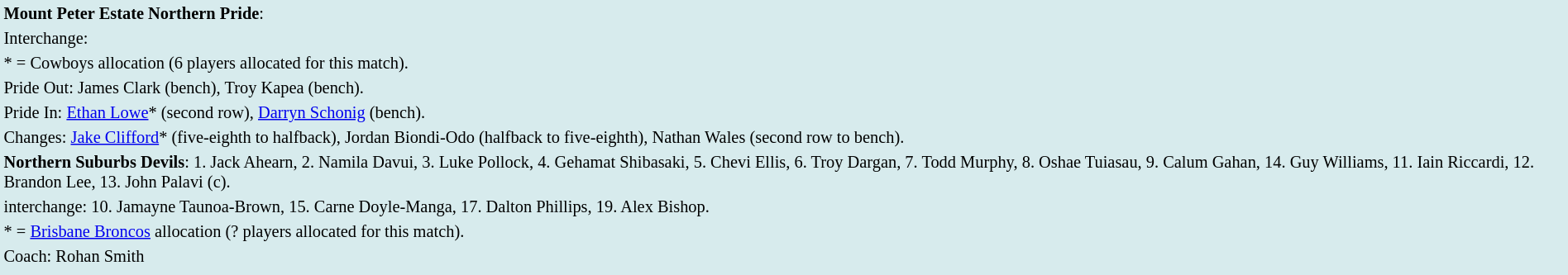<table style="background:#d7ebed; font-size:85%; width:100%;">
<tr>
<td><strong>Mount Peter Estate Northern Pride</strong>:             </td>
</tr>
<tr>
<td>Interchange:    </td>
</tr>
<tr>
<td>* = Cowboys allocation (6 players allocated for this match).</td>
</tr>
<tr>
<td>Pride Out: James Clark (bench), Troy Kapea (bench).</td>
</tr>
<tr>
<td>Pride In: <a href='#'>Ethan Lowe</a>* (second row), <a href='#'>Darryn Schonig</a> (bench).</td>
</tr>
<tr>
<td>Changes: <a href='#'>Jake Clifford</a>* (five-eighth to halfback), Jordan Biondi-Odo (halfback to five-eighth), Nathan Wales (second row to bench).</td>
</tr>
<tr>
<td><strong>Northern Suburbs Devils</strong>: 1. Jack Ahearn, 2. Namila Davui, 3. Luke Pollock, 4. Gehamat Shibasaki, 5. Chevi Ellis, 6. Troy Dargan, 7. Todd Murphy, 8. Oshae Tuiasau, 9. Calum Gahan, 14. Guy Williams, 11. Iain Riccardi, 12. Brandon Lee, 13. John Palavi (c).</td>
</tr>
<tr>
<td>interchange: 10. Jamayne Taunoa-Brown, 15. Carne Doyle-Manga, 17. Dalton Phillips, 19. Alex Bishop.</td>
</tr>
<tr>
<td>* = <a href='#'>Brisbane Broncos</a> allocation (? players allocated for this match).</td>
</tr>
<tr>
<td>Coach: Rohan Smith</td>
</tr>
<tr>
</tr>
<tr>
</tr>
</table>
